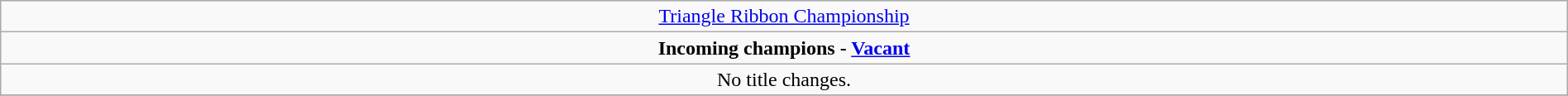<table class="wikitable" style="text-align:center; width:100%;">
<tr>
<td colspan="5" style="text-align: center;"><a href='#'>Triangle Ribbon Championship</a></td>
</tr>
<tr>
<td colspan="5" style="text-align: center;"><strong>Incoming champions - <a href='#'>Vacant</a> </strong></td>
</tr>
<tr>
<td>No title changes.</td>
</tr>
<tr>
</tr>
</table>
